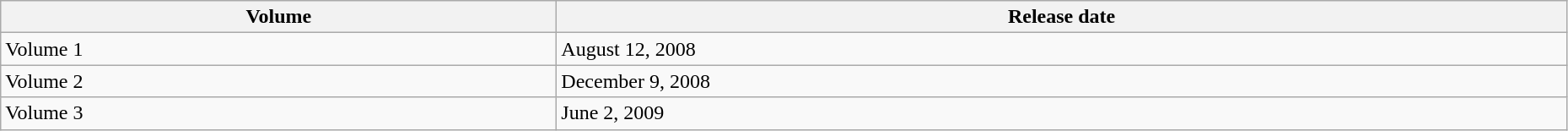<table class="wikitable" style="text-align: left; width: 98%;">
<tr>
<th>Volume</th>
<th>Release date</th>
</tr>
<tr>
<td>Volume 1</td>
<td>August 12, 2008</td>
</tr>
<tr>
<td>Volume 2</td>
<td>December 9, 2008</td>
</tr>
<tr>
<td>Volume 3</td>
<td>June 2, 2009</td>
</tr>
</table>
